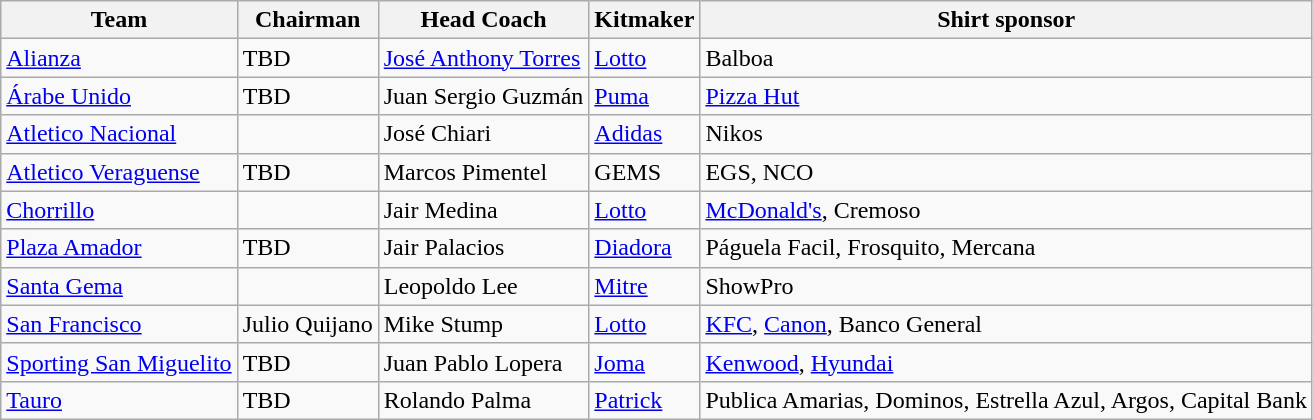<table class="wikitable sortable" style="text-align: left;">
<tr>
<th>Team</th>
<th>Chairman</th>
<th>Head Coach</th>
<th>Kitmaker</th>
<th>Shirt sponsor</th>
</tr>
<tr>
<td><a href='#'>Alianza</a></td>
<td> TBD</td>
<td> <a href='#'>José Anthony Torres</a></td>
<td><a href='#'>Lotto</a></td>
<td>Balboa</td>
</tr>
<tr>
<td><a href='#'>Árabe Unido</a></td>
<td> TBD</td>
<td> Juan Sergio Guzmán</td>
<td><a href='#'>Puma</a></td>
<td><a href='#'>Pizza Hut</a></td>
</tr>
<tr>
<td><a href='#'>Atletico Nacional</a></td>
<td></td>
<td> José Chiari</td>
<td><a href='#'>Adidas</a></td>
<td>Nikos</td>
</tr>
<tr>
<td><a href='#'>Atletico Veraguense</a></td>
<td> TBD</td>
<td> Marcos Pimentel</td>
<td>GEMS</td>
<td>EGS, NCO</td>
</tr>
<tr>
<td><a href='#'>Chorrillo</a></td>
<td></td>
<td> Jair Medina</td>
<td><a href='#'>Lotto</a></td>
<td><a href='#'>McDonald's</a>, Cremoso</td>
</tr>
<tr>
<td><a href='#'>Plaza Amador</a></td>
<td> TBD</td>
<td> Jair Palacios</td>
<td><a href='#'>Diadora</a></td>
<td>Páguela Facil, Frosquito, Mercana</td>
</tr>
<tr>
<td><a href='#'>Santa Gema</a></td>
<td></td>
<td> Leopoldo Lee</td>
<td><a href='#'>Mitre</a></td>
<td>ShowPro</td>
</tr>
<tr>
<td><a href='#'>San Francisco</a></td>
<td>Julio Quijano</td>
<td> Mike Stump</td>
<td><a href='#'>Lotto</a></td>
<td><a href='#'>KFC</a>, <a href='#'>Canon</a>, Banco General</td>
</tr>
<tr>
<td><a href='#'>Sporting San Miguelito</a></td>
<td> TBD</td>
<td> Juan Pablo Lopera</td>
<td><a href='#'>Joma</a></td>
<td><a href='#'>Kenwood</a>, <a href='#'>Hyundai</a></td>
</tr>
<tr>
<td><a href='#'>Tauro</a></td>
<td> TBD</td>
<td> Rolando Palma</td>
<td><a href='#'>Patrick</a></td>
<td>Publica Amarias, Dominos, Estrella Azul, Argos, Capital Bank</td>
</tr>
</table>
